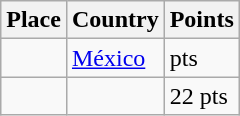<table class=wikitable>
<tr>
<th>Place</th>
<th>Country</th>
<th>Points</th>
</tr>
<tr>
<td align=center></td>
<td> <a href='#'>México</a></td>
<td>pts</td>
</tr>
<tr>
<td align=center></td>
<td></td>
<td>22 pts</td>
</tr>
</table>
